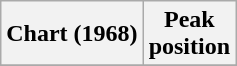<table class="wikitable plainrowheaders">
<tr>
<th>Chart (1968)</th>
<th>Peak<br>position</th>
</tr>
<tr>
</tr>
</table>
